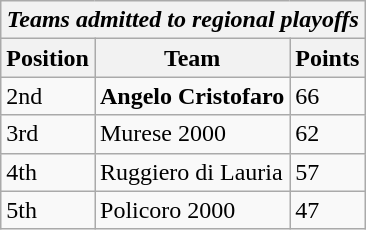<table class="wikitable">
<tr>
<th colspan="3"><em>Teams admitted to regional playoffs</em></th>
</tr>
<tr>
<th>Position</th>
<th>Team</th>
<th>Points</th>
</tr>
<tr>
<td>2nd</td>
<td><strong>Angelo Cristofaro</strong></td>
<td>66</td>
</tr>
<tr>
<td>3rd</td>
<td>Murese 2000</td>
<td>62</td>
</tr>
<tr>
<td>4th</td>
<td>Ruggiero di Lauria</td>
<td>57</td>
</tr>
<tr>
<td>5th</td>
<td>Policoro 2000</td>
<td>47</td>
</tr>
</table>
